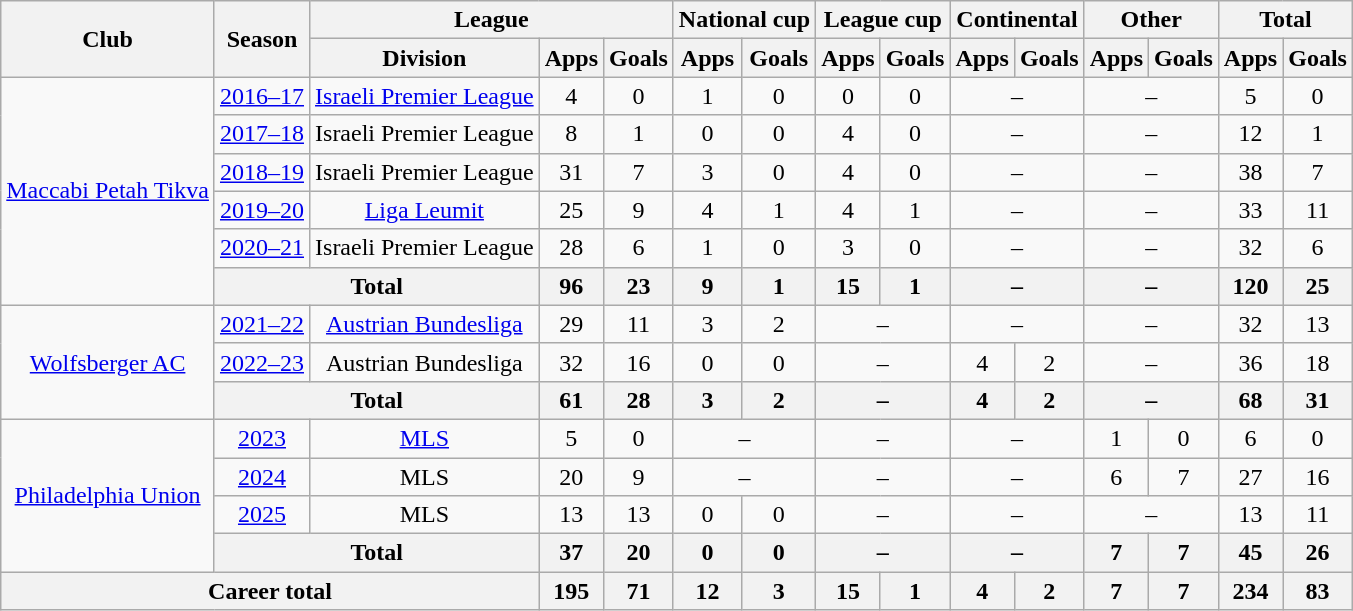<table class="wikitable" style="text-align: center;">
<tr>
<th rowspan="2">Club</th>
<th rowspan="2">Season</th>
<th colspan="3">League</th>
<th colspan="2">National cup</th>
<th colspan="2">League cup</th>
<th colspan="2">Continental</th>
<th colspan="2">Other</th>
<th colspan="2">Total</th>
</tr>
<tr>
<th>Division</th>
<th>Apps</th>
<th>Goals</th>
<th>Apps</th>
<th>Goals</th>
<th>Apps</th>
<th>Goals</th>
<th>Apps</th>
<th>Goals</th>
<th>Apps</th>
<th>Goals</th>
<th>Apps</th>
<th>Goals</th>
</tr>
<tr>
<td rowspan="6"><a href='#'>Maccabi Petah Tikva</a></td>
<td><a href='#'>2016–17</a></td>
<td><a href='#'>Israeli Premier League</a></td>
<td>4</td>
<td>0</td>
<td>1</td>
<td>0</td>
<td>0</td>
<td>0</td>
<td colspan="2">–</td>
<td colspan="2">–</td>
<td>5</td>
<td>0</td>
</tr>
<tr>
<td><a href='#'>2017–18</a></td>
<td>Israeli Premier League</td>
<td>8</td>
<td>1</td>
<td>0</td>
<td>0</td>
<td>4</td>
<td>0</td>
<td colspan="2">–</td>
<td colspan="2">–</td>
<td>12</td>
<td>1</td>
</tr>
<tr>
<td><a href='#'>2018–19</a></td>
<td>Israeli Premier League</td>
<td>31</td>
<td>7</td>
<td>3</td>
<td>0</td>
<td>4</td>
<td>0</td>
<td colspan="2">–</td>
<td colspan="2">–</td>
<td>38</td>
<td>7</td>
</tr>
<tr>
<td><a href='#'>2019–20</a></td>
<td><a href='#'>Liga Leumit</a></td>
<td>25</td>
<td>9</td>
<td>4</td>
<td>1</td>
<td>4</td>
<td>1</td>
<td colspan="2">–</td>
<td colspan="2">–</td>
<td>33</td>
<td>11</td>
</tr>
<tr>
<td><a href='#'>2020–21</a></td>
<td>Israeli Premier League</td>
<td>28</td>
<td>6</td>
<td>1</td>
<td>0</td>
<td>3</td>
<td>0</td>
<td colspan="2">–</td>
<td colspan="2">–</td>
<td>32</td>
<td>6</td>
</tr>
<tr>
<th colspan="2">Total</th>
<th>96</th>
<th>23</th>
<th>9</th>
<th>1</th>
<th>15</th>
<th>1</th>
<th colspan="2">–</th>
<th colspan="2">–</th>
<th>120</th>
<th>25</th>
</tr>
<tr>
<td rowspan="3"><a href='#'>Wolfsberger AC</a></td>
<td><a href='#'>2021–22</a></td>
<td><a href='#'>Austrian Bundesliga</a></td>
<td>29</td>
<td>11</td>
<td>3</td>
<td>2</td>
<td colspan="2">–</td>
<td colspan="2">–</td>
<td colspan="2">–</td>
<td>32</td>
<td>13</td>
</tr>
<tr>
<td><a href='#'>2022–23</a></td>
<td>Austrian Bundesliga</td>
<td>32</td>
<td>16</td>
<td>0</td>
<td>0</td>
<td colspan="2">–</td>
<td>4</td>
<td>2</td>
<td colspan="2">–</td>
<td>36</td>
<td>18</td>
</tr>
<tr>
<th colspan="2">Total</th>
<th>61</th>
<th>28</th>
<th>3</th>
<th>2</th>
<th colspan="2">–</th>
<th>4</th>
<th>2</th>
<th colspan="2">–</th>
<th>68</th>
<th>31</th>
</tr>
<tr>
<td rowspan="4"><a href='#'>Philadelphia Union</a></td>
<td><a href='#'>2023</a></td>
<td><a href='#'>MLS</a></td>
<td>5</td>
<td>0</td>
<td colspan="2">–</td>
<td colspan="2">–</td>
<td colspan="2">–</td>
<td>1</td>
<td>0</td>
<td>6</td>
<td>0</td>
</tr>
<tr>
<td><a href='#'>2024</a></td>
<td>MLS</td>
<td>20</td>
<td>9</td>
<td colspan="2">–</td>
<td colspan="2">–</td>
<td colspan="2">–</td>
<td>6</td>
<td>7</td>
<td>27</td>
<td>16</td>
</tr>
<tr>
<td><a href='#'>2025</a></td>
<td>MLS</td>
<td>13</td>
<td>13</td>
<td>0</td>
<td>0</td>
<td colspan="2">–</td>
<td colspan="2">–</td>
<td colspan="2">–</td>
<td>13</td>
<td>11</td>
</tr>
<tr>
<th colspan="2">Total</th>
<th>37</th>
<th>20</th>
<th>0</th>
<th>0</th>
<th colspan="2">–</th>
<th colspan="2">–</th>
<th>7</th>
<th>7</th>
<th>45</th>
<th>26</th>
</tr>
<tr>
<th colspan="3">Career total</th>
<th>195</th>
<th>71</th>
<th>12</th>
<th>3</th>
<th>15</th>
<th>1</th>
<th>4</th>
<th>2</th>
<th>7</th>
<th>7</th>
<th>234</th>
<th>83</th>
</tr>
</table>
